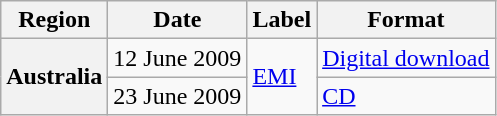<table class="wikitable plainrowheaders">
<tr>
<th>Region</th>
<th>Date</th>
<th>Label</th>
<th>Format</th>
</tr>
<tr>
<th scope="row" rowspan="2">Australia</th>
<td>12 June 2009</td>
<td rowspan="2"><a href='#'>EMI</a></td>
<td><a href='#'>Digital download</a></td>
</tr>
<tr>
<td>23 June 2009</td>
<td><a href='#'>CD</a></td>
</tr>
</table>
